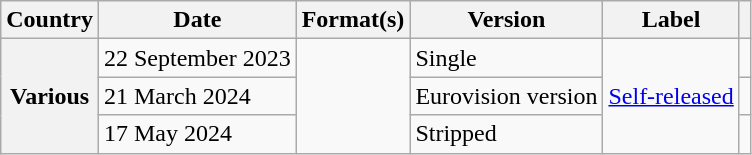<table class="wikitable plainrowheaders">
<tr>
<th scope="col">Country</th>
<th scope="col">Date</th>
<th scope="col">Format(s)</th>
<th scope="col">Version</th>
<th scope="col">Label</th>
<th scope="col"></th>
</tr>
<tr>
<th scope="row" rowspan="3">Various</th>
<td>22 September 2023</td>
<td rowspan="3"></td>
<td>Single</td>
<td rowspan="3"><a href='#'>Self-released</a></td>
<td align="center"></td>
</tr>
<tr>
<td>21 March 2024</td>
<td>Eurovision version</td>
<td align="center"></td>
</tr>
<tr>
<td>17 May 2024</td>
<td>Stripped</td>
<td align="center"></td>
</tr>
</table>
